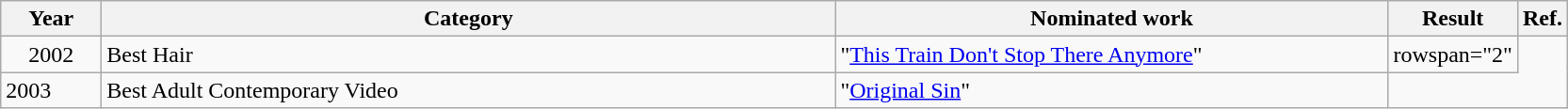<table class=wikitable>
<tr>
<th scope="col" style="width:4em;">Year</th>
<th scope="col" style="width:32em;">Category</th>
<th scope="col" style="width:24em;">Nominated work</th>
<th scope="col" style="width:5em;">Result</th>
<th>Ref.</th>
</tr>
<tr>
<td style="text-align:center;">2002</td>
<td>Best Hair</td>
<td>"<a href='#'>This Train Don't Stop There Anymore</a>"</td>
<td>rowspan="2" </td>
</tr>
<tr>
<td>2003</td>
<td>Best Adult Contemporary Video</td>
<td>"<a href='#'>Original Sin</a>"</td>
</tr>
</table>
